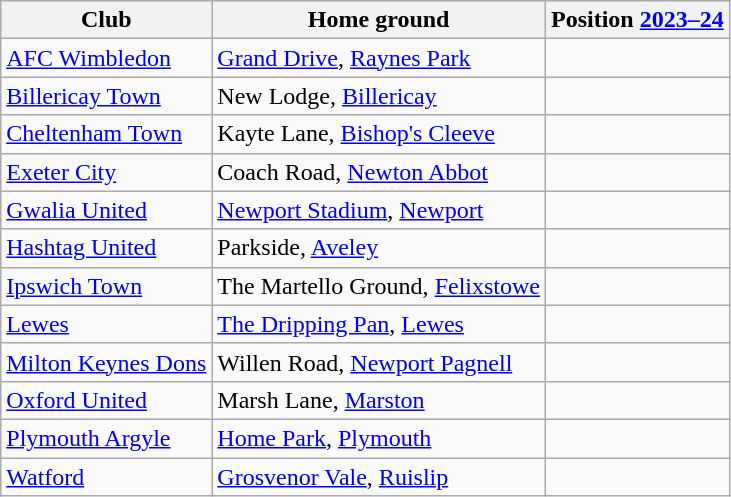<table class="wikitable sortable" style="text-align:center;">
<tr>
<th>Club</th>
<th>Home ground</th>
<th>Position <a href='#'>2023–24</a></th>
</tr>
<tr>
<td style="text-align:left;"><a href='#'>AFC Wimbledon</a></td>
<td style="text-align:left;"><a href='#'>Grand Drive</a>, <a href='#'>Raynes Park</a></td>
<td></td>
</tr>
<tr>
<td style="text-align:left;"><a href='#'>Billericay Town</a></td>
<td style="text-align:left;">New Lodge, <a href='#'>Billericay</a></td>
<td></td>
</tr>
<tr>
<td style="text-align:left;"><a href='#'>Cheltenham Town</a></td>
<td style="text-align:left;">Kayte Lane, <a href='#'>Bishop's Cleeve</a></td>
<td></td>
</tr>
<tr>
<td style="text-align:left;"><a href='#'>Exeter City</a></td>
<td style="text-align:left;">Coach Road, <a href='#'>Newton Abbot</a></td>
<td></td>
</tr>
<tr>
<td style="text-align:left;"><a href='#'>Gwalia United</a></td>
<td style="text-align:left;"><a href='#'>Newport Stadium</a>, <a href='#'>Newport</a></td>
<td></td>
</tr>
<tr>
<td style="text-align:left;"><a href='#'>Hashtag United</a></td>
<td style="text-align:left;">Parkside, <a href='#'>Aveley</a></td>
<td></td>
</tr>
<tr>
<td style="text-align:left;"><a href='#'>Ipswich Town</a></td>
<td style="text-align:left;">The Martello Ground, <a href='#'>Felixstowe</a></td>
<td></td>
</tr>
<tr>
<td style="text-align:left;"><a href='#'>Lewes</a></td>
<td style="text-align:left;"><a href='#'>The Dripping Pan</a>, <a href='#'>Lewes</a></td>
<td></td>
</tr>
<tr>
<td style="text-align:left;"><a href='#'>Milton Keynes Dons</a></td>
<td style="text-align:left;">Willen Road, <a href='#'>Newport Pagnell</a></td>
<td></td>
</tr>
<tr>
<td style="text-align:left;"><a href='#'>Oxford United</a></td>
<td style="text-align:left;">Marsh Lane, <a href='#'>Marston</a></td>
<td></td>
</tr>
<tr>
<td style="text-align:left;"><a href='#'>Plymouth Argyle</a></td>
<td style="text-align:left;"><a href='#'>Home Park</a>, <a href='#'>Plymouth</a></td>
<td></td>
</tr>
<tr>
<td style="text-align:left;"><a href='#'>Watford</a></td>
<td style="text-align:left;"><a href='#'>Grosvenor Vale</a>, <a href='#'>Ruislip</a></td>
<td></td>
</tr>
</table>
